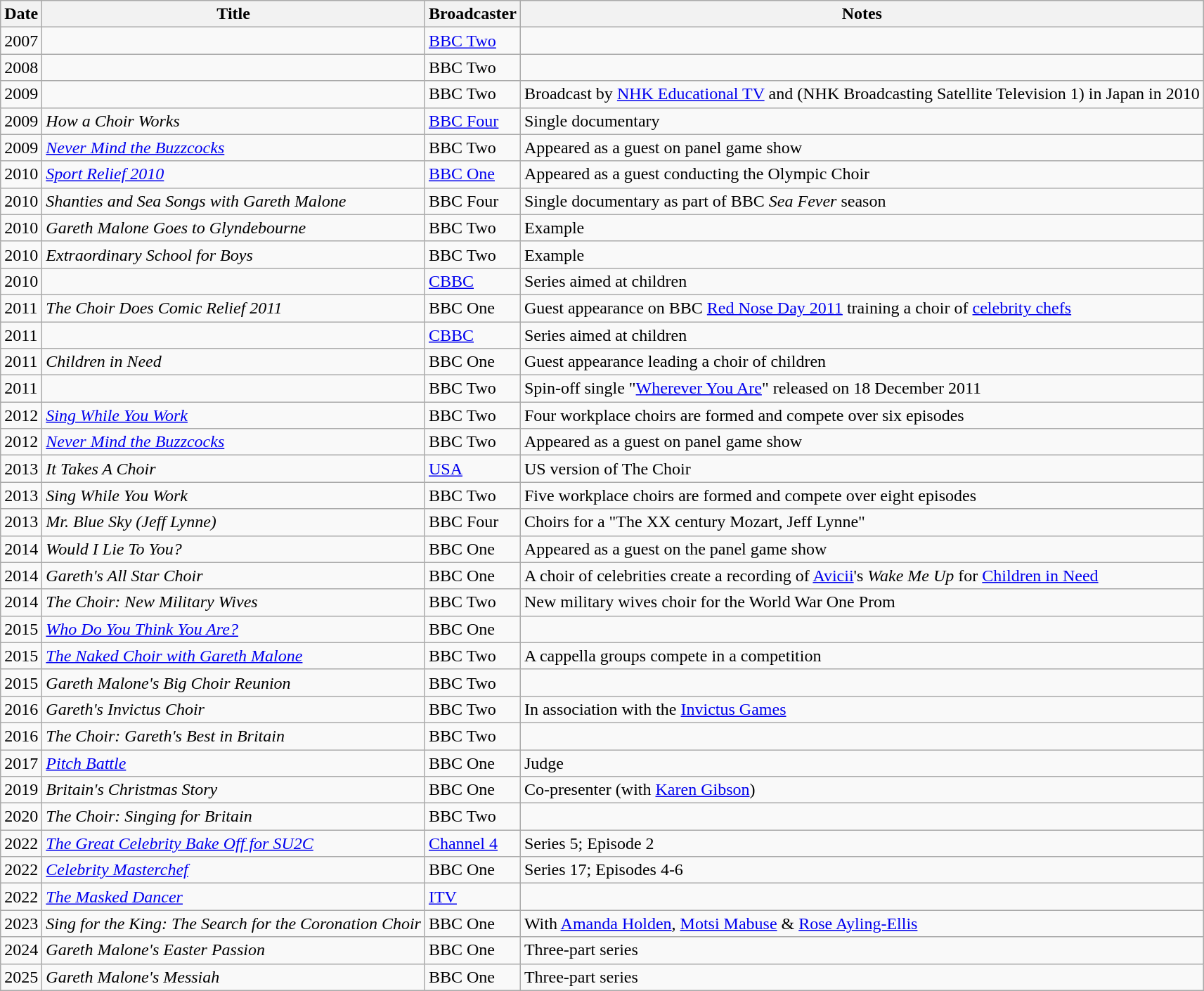<table class="wikitable sortable">
<tr>
<th>Date</th>
<th>Title</th>
<th>Broadcaster</th>
<th>Notes</th>
</tr>
<tr>
<td>2007</td>
<td><em></em></td>
<td><a href='#'>BBC Two</a></td>
<td></td>
</tr>
<tr>
<td>2008</td>
<td><em></em></td>
<td>BBC Two</td>
<td></td>
</tr>
<tr>
<td>2009</td>
<td><em></em></td>
<td>BBC Two</td>
<td>Broadcast by <a href='#'>NHK Educational TV</a> and  (NHK Broadcasting Satellite Television 1) in Japan in 2010</td>
</tr>
<tr>
<td>2009</td>
<td><em>How a Choir Works</em></td>
<td><a href='#'>BBC Four</a></td>
<td>Single documentary</td>
</tr>
<tr>
<td>2009</td>
<td><em><a href='#'>Never Mind the Buzzcocks</a></em></td>
<td>BBC Two</td>
<td>Appeared as a guest on panel game show</td>
</tr>
<tr>
<td>2010</td>
<td><em><a href='#'>Sport Relief 2010</a></em></td>
<td><a href='#'>BBC One</a></td>
<td>Appeared as a guest conducting the Olympic Choir</td>
</tr>
<tr>
<td>2010</td>
<td><em>Shanties and Sea Songs with Gareth Malone</em></td>
<td>BBC Four</td>
<td>Single documentary as part of BBC <em>Sea Fever</em> season</td>
</tr>
<tr>
<td>2010</td>
<td><em>Gareth Malone Goes to Glyndebourne</em></td>
<td>BBC Two</td>
<td>Example</td>
</tr>
<tr>
<td>2010</td>
<td><em>Extraordinary School for Boys</em></td>
<td>BBC Two</td>
<td>Example</td>
</tr>
<tr>
<td>2010</td>
<td><em></em></td>
<td><a href='#'>CBBC</a></td>
<td>Series aimed at children</td>
</tr>
<tr>
<td>2011</td>
<td><em>The Choir Does Comic Relief 2011</em></td>
<td>BBC One</td>
<td>Guest appearance on BBC <a href='#'>Red Nose Day 2011</a> training a choir of <a href='#'>celebrity chefs</a></td>
</tr>
<tr>
<td>2011</td>
<td><em></em></td>
<td><a href='#'>CBBC</a></td>
<td>Series aimed at children</td>
</tr>
<tr>
<td>2011</td>
<td><em>Children in Need</em></td>
<td>BBC One</td>
<td>Guest appearance leading a choir of children</td>
</tr>
<tr>
<td>2011</td>
<td><em></em></td>
<td>BBC Two</td>
<td>Spin-off single "<a href='#'>Wherever You Are</a>" released on 18 December 2011</td>
</tr>
<tr>
<td>2012</td>
<td><em><a href='#'>Sing While You Work</a></em></td>
<td>BBC Two</td>
<td>Four workplace choirs are formed and compete over six episodes</td>
</tr>
<tr>
<td>2012</td>
<td><em><a href='#'>Never Mind the Buzzcocks</a></em></td>
<td>BBC Two</td>
<td>Appeared as a guest on panel game show</td>
</tr>
<tr>
<td>2013</td>
<td><em>It Takes A Choir</em></td>
<td><a href='#'>USA</a></td>
<td>US version of The Choir</td>
</tr>
<tr>
<td>2013</td>
<td><em>Sing While You Work</em></td>
<td>BBC Two</td>
<td>Five workplace choirs are formed and compete over eight episodes</td>
</tr>
<tr>
<td>2013</td>
<td><em>Mr. Blue Sky (Jeff Lynne)</em></td>
<td>BBC Four</td>
<td>Choirs for a "The XX century Mozart, Jeff Lynne"</td>
</tr>
<tr>
<td>2014</td>
<td><em>Would I Lie To You?</em></td>
<td>BBC One</td>
<td>Appeared as a guest on the panel game show</td>
</tr>
<tr>
<td>2014</td>
<td><em>Gareth's All Star Choir</em></td>
<td>BBC One</td>
<td>A choir of celebrities create a recording of <a href='#'>Avicii</a>'s <em>Wake Me Up</em> for <a href='#'>Children in Need</a></td>
</tr>
<tr>
<td>2014</td>
<td><em>The Choir: New Military Wives</em></td>
<td>BBC Two</td>
<td>New military wives choir for the World War One Prom</td>
</tr>
<tr>
<td>2015</td>
<td><em><a href='#'>Who Do You Think You Are?</a></em></td>
<td>BBC One</td>
<td></td>
</tr>
<tr>
<td>2015</td>
<td><em><a href='#'>The Naked Choir with Gareth Malone</a></em></td>
<td>BBC Two</td>
<td>A cappella groups compete in a competition</td>
</tr>
<tr>
<td>2015</td>
<td><em>Gareth Malone's Big Choir Reunion</em></td>
<td>BBC Two</td>
<td></td>
</tr>
<tr>
<td>2016</td>
<td><em>Gareth's Invictus Choir</em></td>
<td>BBC Two</td>
<td>In association with the <a href='#'>Invictus Games</a></td>
</tr>
<tr>
<td>2016</td>
<td><em>The Choir: Gareth's Best in Britain</em></td>
<td>BBC Two</td>
<td></td>
</tr>
<tr>
<td>2017</td>
<td><em><a href='#'>Pitch Battle</a></em></td>
<td>BBC One</td>
<td>Judge</td>
</tr>
<tr>
<td>2019</td>
<td><em>Britain's Christmas Story</em></td>
<td>BBC One</td>
<td>Co-presenter (with <a href='#'>Karen Gibson</a>)</td>
</tr>
<tr>
<td>2020</td>
<td><em>The Choir: Singing for Britain</em></td>
<td>BBC Two</td>
<td></td>
</tr>
<tr>
<td>2022</td>
<td><em><a href='#'>The Great Celebrity Bake Off for SU2C</a></em></td>
<td><a href='#'>Channel 4</a></td>
<td>Series 5; Episode 2</td>
</tr>
<tr>
<td>2022</td>
<td><em><a href='#'>Celebrity Masterchef</a></em></td>
<td>BBC One</td>
<td>Series 17; Episodes 4-6</td>
</tr>
<tr>
<td>2022</td>
<td><em><a href='#'>The Masked Dancer</a></em></td>
<td><a href='#'>ITV</a></td>
</tr>
<tr>
<td>2023</td>
<td><em>Sing for the King: The Search for the Coronation Choir</em></td>
<td>BBC One</td>
<td>With <a href='#'>Amanda Holden</a>, <a href='#'>Motsi Mabuse</a> & <a href='#'>Rose Ayling-Ellis</a></td>
</tr>
<tr>
<td>2024</td>
<td><em>Gareth Malone's Easter Passion</em></td>
<td>BBC One</td>
<td>Three-part series</td>
</tr>
<tr>
<td>2025</td>
<td><em>Gareth Malone's Messiah</em></td>
<td>BBC One</td>
<td>Three-part series</td>
</tr>
</table>
